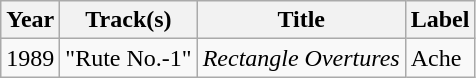<table class="wikitable">
<tr>
<th>Year</th>
<th>Track(s)</th>
<th>Title</th>
<th>Label</th>
</tr>
<tr>
<td>1989</td>
<td>"Rute No.-1"</td>
<td><em>Rectangle Overtures</em></td>
<td>Ache</td>
</tr>
</table>
